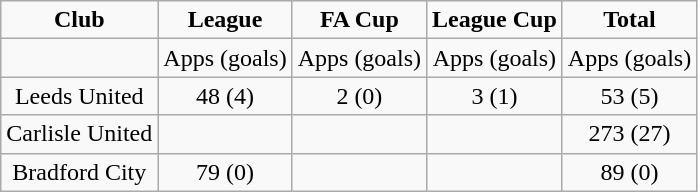<table class="wikitable" style="text-align: center;">
<tr>
<td><strong>Club</strong></td>
<td><strong>League</strong></td>
<td><strong>FA Cup</strong></td>
<td><strong>League Cup</strong></td>
<td><strong>Total</strong></td>
</tr>
<tr>
<td></td>
<td>Apps (goals)</td>
<td>Apps (goals)</td>
<td>Apps (goals)</td>
<td>Apps (goals)</td>
</tr>
<tr>
<td>Leeds United</td>
<td>48 (4)</td>
<td>2 (0)</td>
<td>3 (1)</td>
<td>53 (5)</td>
</tr>
<tr>
<td>Carlisle United</td>
<td></td>
<td></td>
<td></td>
<td>273 (27)</td>
</tr>
<tr>
<td>Bradford City</td>
<td>79 (0)</td>
<td></td>
<td></td>
<td>89 (0)</td>
</tr>
</table>
